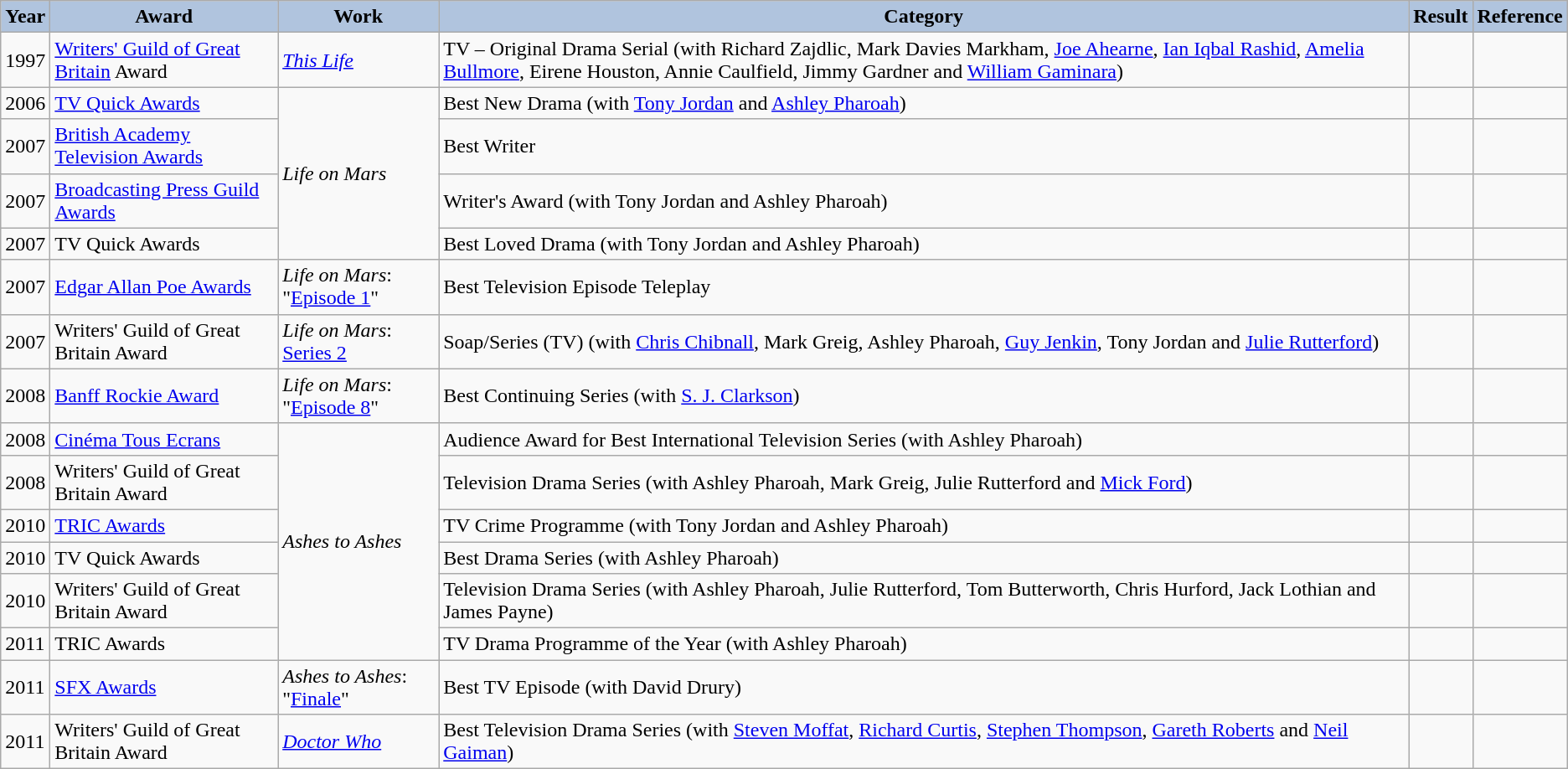<table class="wikitable" style="font-size:100%">
<tr style="text-align:center;">
<th style="background:#B0C4DE;">Year</th>
<th style="background:#B0C4DE;">Award</th>
<th style="background:#B0C4DE;">Work</th>
<th style="background:#B0C4DE;">Category</th>
<th style="background:#B0C4DE;">Result</th>
<th style="background:#B0C4DE;">Reference</th>
</tr>
<tr>
<td>1997</td>
<td><a href='#'>Writers' Guild of Great Britain</a> Award</td>
<td><em><a href='#'>This Life</a></em></td>
<td>TV – Original Drama Serial (with Richard Zajdlic, Mark Davies Markham, <a href='#'>Joe Ahearne</a>, <a href='#'>Ian Iqbal Rashid</a>, <a href='#'>Amelia Bullmore</a>, Eirene Houston, Annie Caulfield, Jimmy Gardner and <a href='#'>William Gaminara</a>)</td>
<td></td>
<td></td>
</tr>
<tr>
<td>2006</td>
<td><a href='#'>TV Quick Awards</a></td>
<td rowspan="4"><em>Life on Mars</em></td>
<td>Best New Drama (with <a href='#'>Tony Jordan</a> and <a href='#'>Ashley Pharoah</a>)</td>
<td></td>
<td></td>
</tr>
<tr>
<td>2007</td>
<td><a href='#'>British Academy Television Awards</a></td>
<td>Best Writer</td>
<td></td>
<td></td>
</tr>
<tr>
<td>2007</td>
<td><a href='#'>Broadcasting Press Guild Awards</a></td>
<td>Writer's Award (with Tony Jordan and Ashley Pharoah)</td>
<td></td>
<td></td>
</tr>
<tr>
<td>2007</td>
<td>TV Quick Awards</td>
<td>Best Loved Drama (with Tony Jordan and Ashley Pharoah)</td>
<td></td>
<td></td>
</tr>
<tr>
<td>2007</td>
<td><a href='#'>Edgar Allan Poe Awards</a></td>
<td><em>Life on Mars</em>: "<a href='#'>Episode 1</a>"</td>
<td>Best Television Episode Teleplay</td>
<td></td>
<td></td>
</tr>
<tr>
<td>2007</td>
<td>Writers' Guild of Great Britain Award</td>
<td><em>Life on Mars</em>: <a href='#'>Series 2</a></td>
<td>Soap/Series (TV) (with <a href='#'>Chris Chibnall</a>, Mark Greig, Ashley Pharoah, <a href='#'>Guy Jenkin</a>, Tony Jordan and <a href='#'>Julie Rutterford</a>)</td>
<td></td>
<td></td>
</tr>
<tr>
<td>2008</td>
<td><a href='#'>Banff Rockie Award</a></td>
<td><em>Life on Mars</em>: "<a href='#'>Episode 8</a>"</td>
<td>Best Continuing Series (with <a href='#'>S. J. Clarkson</a>)</td>
<td></td>
<td></td>
</tr>
<tr>
<td>2008</td>
<td><a href='#'>Cinéma Tous Ecrans</a></td>
<td rowspan="6"><em>Ashes to Ashes</em></td>
<td>Audience Award for Best International Television Series (with Ashley Pharoah)</td>
<td></td>
<td></td>
</tr>
<tr>
<td>2008</td>
<td>Writers' Guild of Great Britain Award</td>
<td>Television Drama Series (with Ashley Pharoah, Mark Greig, Julie Rutterford and <a href='#'>Mick Ford</a>)</td>
<td></td>
<td></td>
</tr>
<tr>
<td>2010</td>
<td><a href='#'>TRIC Awards</a></td>
<td>TV Crime Programme (with Tony Jordan and Ashley Pharoah)</td>
<td></td>
<td></td>
</tr>
<tr>
<td>2010</td>
<td>TV Quick Awards</td>
<td>Best Drama Series (with Ashley Pharoah)</td>
<td></td>
<td></td>
</tr>
<tr>
<td>2010</td>
<td>Writers' Guild of Great Britain Award</td>
<td>Television Drama Series (with Ashley Pharoah, Julie Rutterford, Tom Butterworth, Chris Hurford, Jack Lothian and James Payne)</td>
<td></td>
<td></td>
</tr>
<tr>
<td>2011</td>
<td>TRIC Awards</td>
<td>TV Drama Programme of the Year (with Ashley Pharoah)</td>
<td></td>
<td></td>
</tr>
<tr>
<td>2011</td>
<td><a href='#'>SFX Awards</a></td>
<td><em>Ashes to Ashes</em>: "<a href='#'>Finale</a>"</td>
<td>Best TV Episode (with David Drury)</td>
<td></td>
<td></td>
</tr>
<tr>
<td>2011</td>
<td>Writers' Guild of Great Britain Award</td>
<td><em><a href='#'>Doctor Who</a></em></td>
<td>Best Television Drama Series (with <a href='#'>Steven Moffat</a>, <a href='#'>Richard Curtis</a>, <a href='#'>Stephen Thompson</a>, <a href='#'>Gareth Roberts</a> and <a href='#'>Neil Gaiman</a>)</td>
<td></td>
<td></td>
</tr>
</table>
